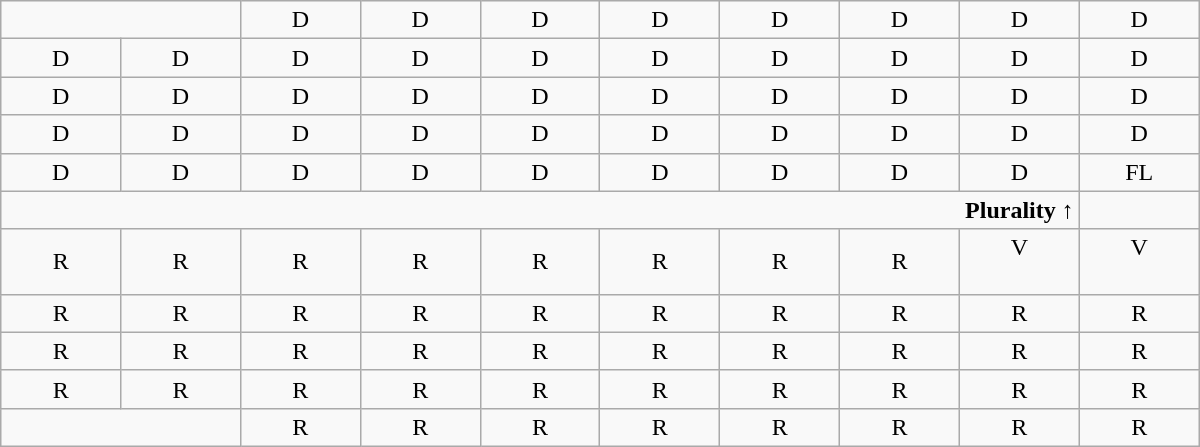<table class="wikitable" style="text-align:center" width=800px>
<tr>
<td colspan=2> </td>
<td>D</td>
<td>D</td>
<td>D</td>
<td>D</td>
<td>D</td>
<td>D</td>
<td>D</td>
<td>D</td>
</tr>
<tr>
<td width=50px >D</td>
<td width=50px >D</td>
<td width=50px >D</td>
<td width=50px >D</td>
<td width=50px >D</td>
<td width=50px >D</td>
<td width=50px >D</td>
<td width=50px >D</td>
<td width=50px >D</td>
<td width=50px >D</td>
</tr>
<tr>
<td>D</td>
<td>D</td>
<td>D</td>
<td>D</td>
<td>D</td>
<td>D</td>
<td>D</td>
<td>D</td>
<td>D</td>
<td>D</td>
</tr>
<tr>
<td>D</td>
<td>D</td>
<td>D</td>
<td>D</td>
<td>D</td>
<td>D</td>
<td>D</td>
<td>D</td>
<td>D</td>
<td>D</td>
</tr>
<tr>
<td>D</td>
<td>D</td>
<td>D</td>
<td>D</td>
<td>D</td>
<td>D</td>
<td>D</td>
<td>D</td>
<td>D<br></td>
<td>FL</td>
</tr>
<tr>
<td colspan=9 align=right><strong>Plurality ↑</strong></td>
</tr>
<tr>
<td>R</td>
<td>R</td>
<td>R</td>
<td>R</td>
<td>R</td>
<td>R</td>
<td>R</td>
<td>R</td>
<td>V<br><br></td>
<td>V<br><br></td>
</tr>
<tr>
<td>R</td>
<td>R</td>
<td>R</td>
<td>R</td>
<td>R</td>
<td>R</td>
<td>R</td>
<td>R</td>
<td>R</td>
<td>R</td>
</tr>
<tr>
<td>R</td>
<td>R</td>
<td>R</td>
<td>R</td>
<td>R</td>
<td>R</td>
<td>R</td>
<td>R</td>
<td>R</td>
<td>R</td>
</tr>
<tr>
<td>R</td>
<td>R</td>
<td>R</td>
<td>R</td>
<td>R</td>
<td>R</td>
<td>R</td>
<td>R</td>
<td>R</td>
<td>R</td>
</tr>
<tr>
<td colspan=2></td>
<td>R</td>
<td>R</td>
<td>R</td>
<td>R</td>
<td>R</td>
<td>R</td>
<td>R</td>
<td>R</td>
</tr>
</table>
